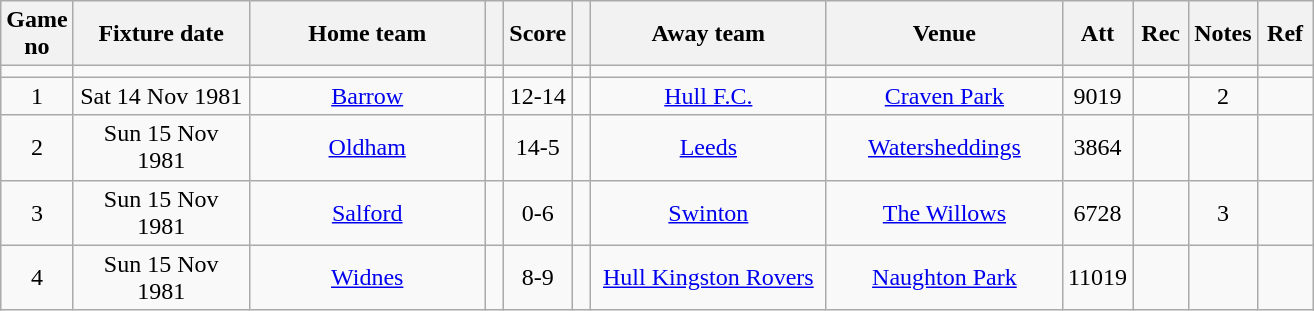<table class="wikitable" style="text-align:center;">
<tr>
<th width=10 abbr="No">Game no</th>
<th width=110 abbr="Date">Fixture date</th>
<th width=150 abbr="Home team">Home team</th>
<th width=5 abbr="space"></th>
<th width=20 abbr="Score">Score</th>
<th width=5 abbr="space"></th>
<th width=150 abbr="Away team">Away team</th>
<th width=150 abbr="Venue">Venue</th>
<th width=30 abbr="Att">Att</th>
<th width=30 abbr="Rec">Rec</th>
<th width=20 abbr="Notes">Notes</th>
<th width=30 abbr="Ref">Ref</th>
</tr>
<tr>
<td></td>
<td></td>
<td></td>
<td></td>
<td></td>
<td></td>
<td></td>
<td></td>
<td></td>
<td></td>
<td></td>
</tr>
<tr>
<td>1</td>
<td>Sat 14 Nov 1981</td>
<td><a href='#'>Barrow</a></td>
<td></td>
<td>12-14</td>
<td></td>
<td><a href='#'>Hull F.C.</a></td>
<td><a href='#'>Craven Park</a></td>
<td>9019</td>
<td></td>
<td>2</td>
<td></td>
</tr>
<tr>
<td>2</td>
<td>Sun 15 Nov 1981</td>
<td><a href='#'>Oldham</a></td>
<td></td>
<td>14-5</td>
<td></td>
<td><a href='#'>Leeds</a></td>
<td><a href='#'>Watersheddings</a></td>
<td>3864</td>
<td></td>
<td></td>
<td></td>
</tr>
<tr>
<td>3</td>
<td>Sun 15 Nov 1981</td>
<td><a href='#'>Salford</a></td>
<td></td>
<td>0-6</td>
<td></td>
<td><a href='#'>Swinton</a></td>
<td><a href='#'>The Willows</a></td>
<td>6728</td>
<td></td>
<td>3</td>
<td></td>
</tr>
<tr>
<td>4</td>
<td>Sun 15 Nov 1981</td>
<td><a href='#'>Widnes</a></td>
<td></td>
<td>8-9</td>
<td></td>
<td><a href='#'>Hull Kingston Rovers</a></td>
<td><a href='#'>Naughton Park</a></td>
<td>11019</td>
<td></td>
<td></td>
<td></td>
</tr>
</table>
